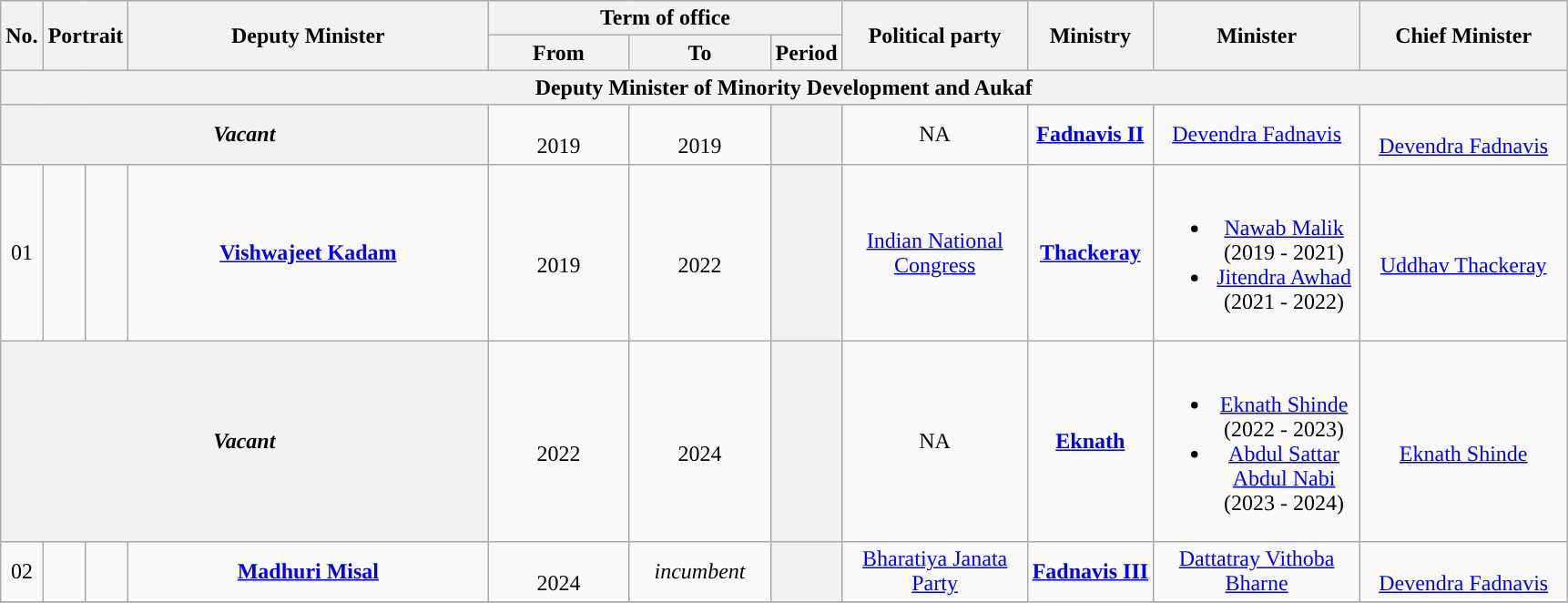<table class="wikitable" style="text-align:center">
<tr>
<th rowspan="2">No.</th>
<th rowspan="2" colspan="2">Portrait</th>
<th rowspan="2" style="width:16em">Deputy Minister<br></th>
<th colspan="3">Term of office</th>
<th rowspan="2" style="width:8em">Political party</th>
<th rowspan="2">Ministry</th>
<th rowspan="2" style="width:9em">Minister</th>
<th rowspan="2" style="width:9em">Chief Minister</th>
</tr>
<tr>
<th style="width:6em">From</th>
<th style="width:6em">To</th>
<th>Period</th>
</tr>
<tr>
<th colspan="11">Deputy Minister of Minority Development and Aukaf</th>
</tr>
<tr>
<th colspan="04"><strong><em>Vacant</em></strong></th>
<td><br>2019</td>
<td><br>2019</td>
<th></th>
<td>NA</td>
<td rowspan="1"><a href='#'><strong>Fadnavis II</strong></a></td>
<td><a href='#'>Devendra Fadnavis</a></td>
<td rowspan="1"> <br><a href='#'>Devendra Fadnavis</a></td>
</tr>
<tr>
<td>01</td>
<td style="color:inherit;background:"></td>
<td></td>
<td><strong><a href='#'>Vishwajeet Kadam</a></strong> <br> </td>
<td><br>2019</td>
<td><br>2022</td>
<th></th>
<td><a href='#'>Indian National Congress</a></td>
<td rowspan="1"><a href='#'><strong>Thackeray</strong></a></td>
<td><br><ul><li><a href='#'>Nawab Malik</a><br>(2019 - 2021)</li><li><a href='#'>Jitendra Awhad</a><br>(2021 - 2022)</li></ul></td>
<td rowspan="1"> <br><a href='#'>Uddhav Thackeray</a></td>
</tr>
<tr>
<th colspan="04"><strong><em>Vacant </em></strong></th>
<td><br>2022</td>
<td><br>2024</td>
<th></th>
<td>NA</td>
<td rowspan="1"><a href='#'><strong>Eknath</strong></a></td>
<td><br><ul><li><a href='#'>Eknath Shinde</a><br>(2022 - 2023)</li><li><a href='#'>Abdul Sattar Abdul Nabi</a><br> (2023 - 2024)</li></ul></td>
<td rowspan="1"> <br><a href='#'>Eknath Shinde</a></td>
</tr>
<tr>
<td>02</td>
<td style="color:inherit;background:"></td>
<td></td>
<td><strong><a href='#'>Madhuri Misal</a></strong> <br> </td>
<td><br>2024</td>
<td><em>incumbent</em></td>
<th></th>
<td><a href='#'>Bharatiya Janata Party</a></td>
<td rowspan="2"><a href='#'><strong>Fadnavis III</strong></a></td>
<td rowspan="1"><a href='#'>Dattatray Vithoba Bharne</a></td>
<td rowspan="1"> <br><a href='#'>Devendra Fadnavis</a></td>
</tr>
<tr>
</tr>
</table>
